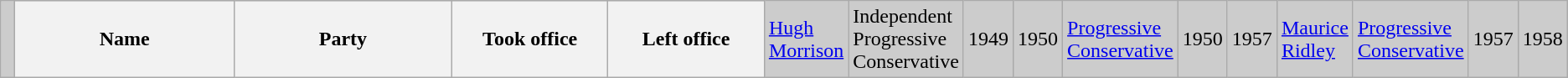<table class="wikitable">
<tr bgcolor="CCCCCC">
<td> </td>
<th width="30%"><strong>Name </strong></th>
<th width="30%"><strong>Party</strong></th>
<th width="20%"><strong>Took office</strong></th>
<th width="20%"><strong>Left office</strong><br></th>
<td rowspan=2><a href='#'>Hugh Morrison</a></td>
<td>Independent Progressive Conservative</td>
<td>1949</td>
<td>1950<br></td>
<td><a href='#'>Progressive Conservative</a></td>
<td>1950</td>
<td>1957<br></td>
<td><a href='#'>Maurice Ridley</a></td>
<td><a href='#'>Progressive Conservative</a></td>
<td>1957</td>
<td>1958</td>
</tr>
</table>
